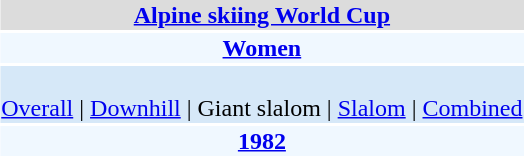<table align="right" class="toccolours" style="margin: 0 0 1em 1em;">
<tr>
<td colspan="2" align=center bgcolor=Gainsboro><strong><a href='#'>Alpine skiing World Cup</a></strong></td>
</tr>
<tr>
<td colspan="2" align=center bgcolor=AliceBlue><strong><a href='#'>Women</a></strong></td>
</tr>
<tr>
<td colspan="2" align=center bgcolor=D6E8F8><br><a href='#'>Overall</a> | 
<a href='#'>Downhill</a> | 
Giant slalom | 
<a href='#'>Slalom</a> | 
<a href='#'>Combined</a></td>
</tr>
<tr>
<td colspan="2" align=center bgcolor=AliceBlue><strong><a href='#'>1982</a></strong></td>
</tr>
</table>
